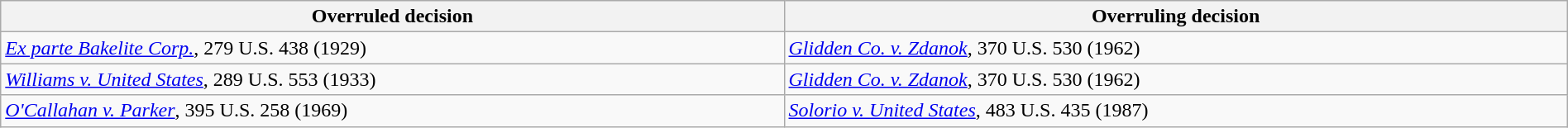<table class="wikitable sortable collapsible" style="width:100%">
<tr>
<th width="50%">Overruled decision</th>
<th width="50%">Overruling decision</th>
</tr>
<tr valign="top">
<td><em><a href='#'>Ex parte Bakelite Corp.</a></em>, 279 U.S. 438 (1929)</td>
<td><em><a href='#'>Glidden Co. v. Zdanok</a></em>, 370 U.S. 530 (1962)</td>
</tr>
<tr>
<td><em><a href='#'>Williams v. United States</a></em>, 289 U.S. 553 (1933)</td>
<td><em><a href='#'>Glidden Co. v. Zdanok</a></em>, 370 U.S. 530 (1962)</td>
</tr>
<tr>
<td><em><a href='#'>O'Callahan v. Parker</a></em>, 395 U.S. 258 (1969)</td>
<td><em><a href='#'>Solorio v. United States</a></em>, 483 U.S. 435 (1987)</td>
</tr>
</table>
